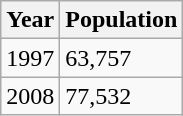<table class="wikitable">
<tr>
<th>Year</th>
<th>Population</th>
</tr>
<tr>
<td>1997</td>
<td>63,757</td>
</tr>
<tr>
<td>2008</td>
<td>77,532</td>
</tr>
</table>
